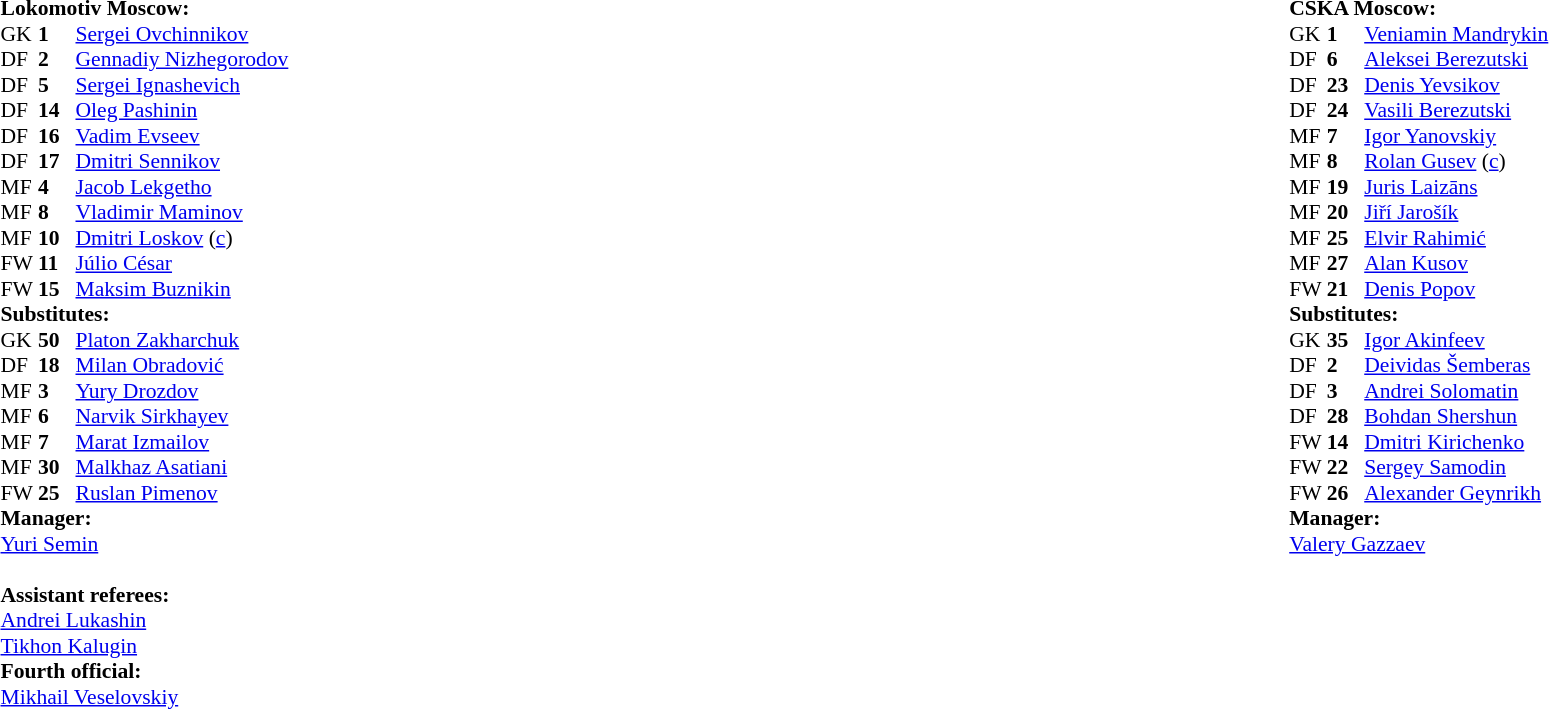<table width="100%">
<tr>
<td valign="top" width="50%"><br><table style="font-size: 90%" cellspacing="0" cellpadding="0">
<tr>
<td colspan="4"><strong>Lokomotiv  Moscow:</strong></td>
</tr>
<tr>
<th width=25></th>
<th width=25></th>
</tr>
<tr>
<td>GK</td>
<td><strong>1</strong></td>
<td> <a href='#'>Sergei Ovchinnikov</a></td>
<td></td>
</tr>
<tr>
<td>DF</td>
<td><strong>2</strong></td>
<td> <a href='#'>Gennadiy Nizhegorodov</a></td>
</tr>
<tr>
<td>DF</td>
<td><strong>5</strong></td>
<td> <a href='#'>Sergei Ignashevich</a></td>
<td></td>
</tr>
<tr>
<td>DF</td>
<td><strong>14</strong></td>
<td> <a href='#'>Oleg Pashinin</a></td>
<td></td>
</tr>
<tr>
<td>DF</td>
<td><strong>16</strong></td>
<td> <a href='#'>Vadim Evseev</a></td>
</tr>
<tr>
<td>DF</td>
<td><strong>17</strong></td>
<td> <a href='#'>Dmitri Sennikov</a></td>
<td></td>
<td></td>
</tr>
<tr>
<td>MF</td>
<td><strong>4</strong></td>
<td> <a href='#'>Jacob Lekgetho</a></td>
</tr>
<tr>
<td>MF</td>
<td><strong>8</strong></td>
<td> <a href='#'>Vladimir Maminov</a></td>
<td></td>
</tr>
<tr>
<td>MF</td>
<td><strong>10</strong></td>
<td> <a href='#'>Dmitri Loskov</a> (<a href='#'>c</a>)</td>
</tr>
<tr>
<td>FW</td>
<td><strong>11</strong></td>
<td> <a href='#'>Júlio César</a></td>
<td></td>
<td></td>
</tr>
<tr>
<td>FW</td>
<td><strong>15</strong></td>
<td> <a href='#'>Maksim Buznikin</a></td>
<td></td>
<td></td>
</tr>
<tr>
<td colspan=3><strong>Substitutes:</strong></td>
</tr>
<tr>
<td>GK</td>
<td><strong>50</strong></td>
<td> <a href='#'>Platon Zakharchuk</a></td>
</tr>
<tr>
<td>DF</td>
<td><strong>18</strong></td>
<td> <a href='#'>Milan Obradović</a></td>
</tr>
<tr>
<td>MF</td>
<td><strong>3</strong></td>
<td> <a href='#'>Yury Drozdov</a></td>
</tr>
<tr>
<td>MF</td>
<td><strong>6</strong></td>
<td> <a href='#'>Narvik Sirkhayev</a></td>
<td></td>
<td></td>
</tr>
<tr>
<td>MF</td>
<td><strong>7</strong></td>
<td> <a href='#'>Marat Izmailov</a></td>
<td></td>
<td></td>
</tr>
<tr>
<td>MF</td>
<td><strong>30</strong></td>
<td> <a href='#'>Malkhaz Asatiani</a></td>
</tr>
<tr>
<td>FW</td>
<td><strong>25</strong></td>
<td> <a href='#'>Ruslan Pimenov</a></td>
<td></td>
<td></td>
</tr>
<tr>
<td colspan=3><strong>Manager:</strong></td>
</tr>
<tr>
<td colspan=4> <a href='#'>Yuri Semin</a><br><br><strong>Assistant referees:</strong><br> <a href='#'>Andrei Lukashin</a><br> <a href='#'>Tikhon Kalugin</a>
<br><strong>Fourth official:</strong><br> <a href='#'>Mikhail Veselovskiy</a></td>
</tr>
</table>
</td>
<td></td>
<td valign="top" width="50%"><br><table style="font-size: 90%" cellspacing="0" cellpadding="0" align=center>
<tr>
<td colspan="4"><strong>CSKA Moscow:</strong></td>
</tr>
<tr>
<th width=25></th>
<th width=25></th>
</tr>
<tr>
<td>GK</td>
<td><strong>1</strong></td>
<td> <a href='#'>Veniamin Mandrykin</a></td>
</tr>
<tr>
<td>DF</td>
<td><strong>6</strong></td>
<td> <a href='#'>Aleksei Berezutski</a></td>
</tr>
<tr>
<td>DF</td>
<td><strong>23</strong></td>
<td> <a href='#'>Denis Yevsikov</a></td>
<td></td>
<td></td>
</tr>
<tr>
<td>DF</td>
<td><strong>24</strong></td>
<td> <a href='#'>Vasili Berezutski</a></td>
<td></td>
</tr>
<tr>
<td>MF</td>
<td><strong>7</strong></td>
<td> <a href='#'>Igor Yanovskiy</a></td>
<td></td>
<td></td>
</tr>
<tr>
<td>MF</td>
<td><strong>8</strong></td>
<td> <a href='#'>Rolan Gusev</a> (<a href='#'>c</a>)</td>
</tr>
<tr>
<td>MF</td>
<td><strong>19</strong></td>
<td> <a href='#'>Juris Laizāns</a></td>
<td></td>
<td></td>
</tr>
<tr>
<td>MF</td>
<td><strong>20</strong></td>
<td> <a href='#'>Jiří Jarošík</a></td>
<td></td>
<td></td>
</tr>
<tr>
<td>MF</td>
<td><strong>25</strong></td>
<td> <a href='#'>Elvir Rahimić</a></td>
<td></td>
</tr>
<tr>
<td>MF</td>
<td><strong>27</strong></td>
<td> <a href='#'>Alan Kusov</a></td>
<td></td>
<td></td>
</tr>
<tr>
<td>FW</td>
<td><strong>21</strong></td>
<td> <a href='#'>Denis Popov</a></td>
<td></td>
<td></td>
</tr>
<tr>
<td colspan=3><strong>Substitutes:</strong></td>
</tr>
<tr>
<td>GK</td>
<td><strong>35</strong></td>
<td> <a href='#'>Igor Akinfeev</a></td>
</tr>
<tr>
<td>DF</td>
<td><strong>2</strong></td>
<td> <a href='#'>Deividas Šemberas</a></td>
<td></td>
<td></td>
</tr>
<tr>
<td>DF</td>
<td><strong>3</strong></td>
<td> <a href='#'>Andrei Solomatin</a></td>
<td></td>
<td></td>
</tr>
<tr>
<td>DF</td>
<td><strong>28</strong></td>
<td> <a href='#'>Bohdan Shershun</a></td>
</tr>
<tr>
<td>FW</td>
<td><strong>14</strong></td>
<td> <a href='#'>Dmitri Kirichenko</a></td>
<td></td>
<td></td>
</tr>
<tr>
<td>FW</td>
<td><strong>22</strong></td>
<td> <a href='#'>Sergey Samodin</a></td>
<td></td>
<td></td>
</tr>
<tr>
<td>FW</td>
<td><strong>26</strong></td>
<td> <a href='#'>Alexander Geynrikh</a></td>
<td></td>
<td></td>
</tr>
<tr>
<td colspan=3><strong>Manager:</strong></td>
</tr>
<tr>
<td colspan=4> <a href='#'>Valery Gazzaev</a></td>
</tr>
<tr>
</tr>
</table>
</td>
</tr>
</table>
